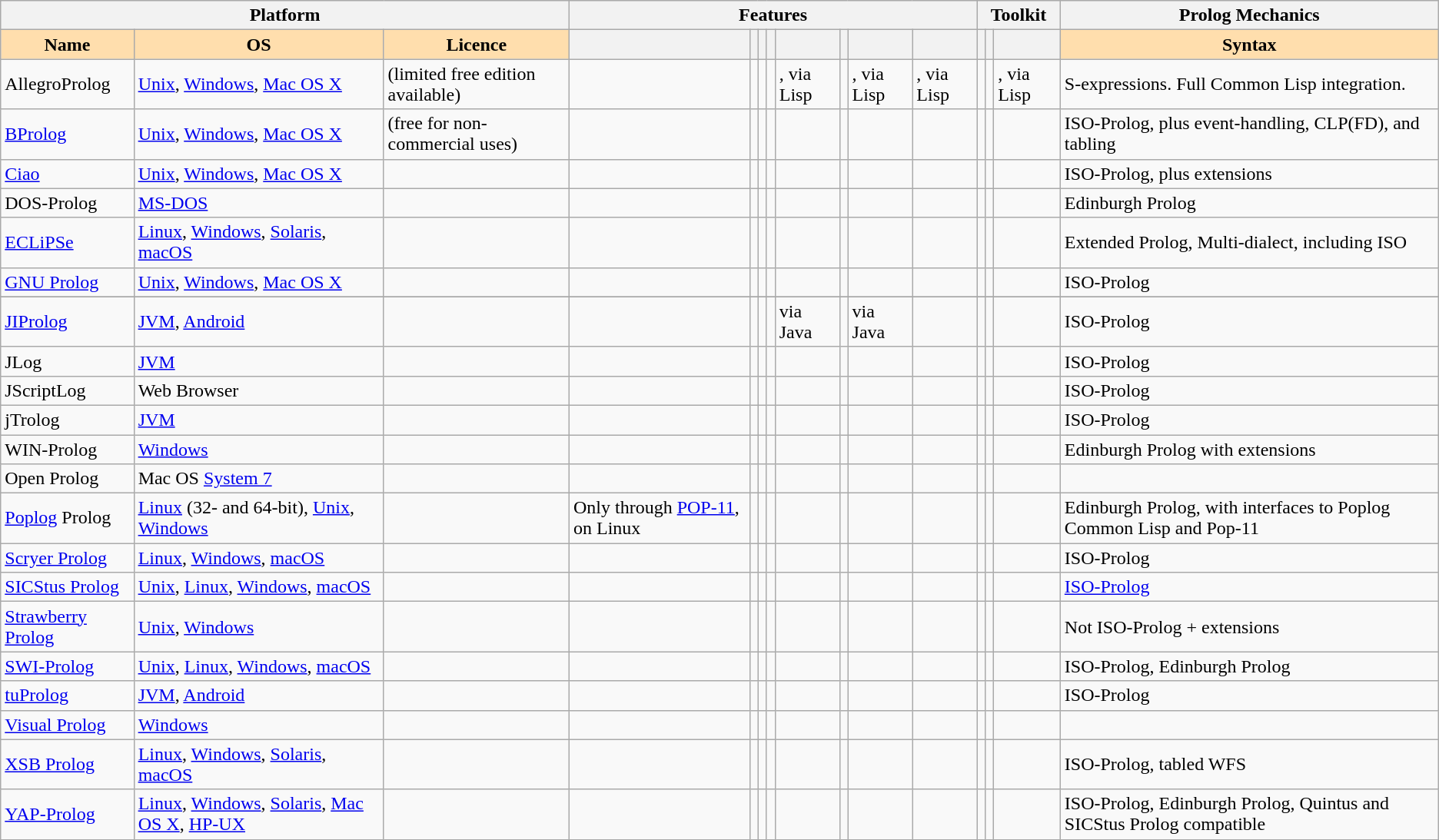<table class="wikitable sortable">
<tr>
<th colspan="3">Platform</th>
<th colspan="8">Features</th>
<th colspan="3">Toolkit</th>
<th>Prolog Mechanics</th>
</tr>
<tr>
<th style="background:#ffdead;">Name</th>
<th style="background:#ffdead;">OS</th>
<th style="background:#ffdead;">Licence</th>
<th></th>
<th></th>
<th></th>
<th></th>
<th></th>
<th></th>
<th></th>
<th></th>
<th></th>
<th></th>
<th></th>
<th style="background:#ffdead;">Syntax</th>
</tr>
<tr>
<td>AllegroProlog</td>
<td><a href='#'>Unix</a>, <a href='#'>Windows</a>, <a href='#'>Mac OS X</a></td>
<td> (limited free edition available)</td>
<td></td>
<td></td>
<td></td>
<td></td>
<td>, via Lisp</td>
<td></td>
<td>, via Lisp</td>
<td>, via Lisp</td>
<td></td>
<td></td>
<td>, via Lisp</td>
<td>S-expressions. Full Common Lisp integration.</td>
</tr>
<tr>
<td><a href='#'>BProlog</a></td>
<td><a href='#'>Unix</a>, <a href='#'>Windows</a>, <a href='#'>Mac OS X</a></td>
<td> (free for non-commercial uses)</td>
<td></td>
<td></td>
<td></td>
<td></td>
<td></td>
<td></td>
<td></td>
<td></td>
<td></td>
<td></td>
<td></td>
<td>ISO-Prolog, plus event-handling, CLP(FD), and tabling</td>
</tr>
<tr>
<td><a href='#'>Ciao</a></td>
<td><a href='#'>Unix</a>, <a href='#'>Windows</a>, <a href='#'>Mac OS X</a></td>
<td></td>
<td></td>
<td></td>
<td></td>
<td></td>
<td></td>
<td></td>
<td></td>
<td></td>
<td></td>
<td></td>
<td></td>
<td>ISO-Prolog, plus extensions</td>
</tr>
<tr>
<td>DOS-Prolog</td>
<td><a href='#'>MS-DOS</a></td>
<td></td>
<td></td>
<td></td>
<td></td>
<td></td>
<td></td>
<td></td>
<td></td>
<td></td>
<td></td>
<td></td>
<td></td>
<td>Edinburgh Prolog</td>
</tr>
<tr>
<td><a href='#'>ECLiPSe</a></td>
<td><a href='#'>Linux</a>, <a href='#'>Windows</a>, <a href='#'>Solaris</a>, <a href='#'>macOS</a></td>
<td></td>
<td></td>
<td></td>
<td></td>
<td></td>
<td></td>
<td></td>
<td></td>
<td></td>
<td></td>
<td></td>
<td></td>
<td>Extended Prolog, Multi-dialect, including ISO</td>
</tr>
<tr>
<td><a href='#'>GNU Prolog</a></td>
<td><a href='#'>Unix</a>, <a href='#'>Windows</a>, <a href='#'>Mac OS X</a></td>
<td></td>
<td></td>
<td></td>
<td></td>
<td></td>
<td></td>
<td></td>
<td></td>
<td></td>
<td></td>
<td></td>
<td></td>
<td>ISO-Prolog</td>
</tr>
<tr>
</tr>
<tr>
<td><a href='#'>JIProlog</a></td>
<td><a href='#'>JVM</a>, <a href='#'>Android</a></td>
<td></td>
<td></td>
<td></td>
<td></td>
<td></td>
<td> via Java</td>
<td></td>
<td> via Java</td>
<td></td>
<td></td>
<td></td>
<td></td>
<td>ISO-Prolog</td>
</tr>
<tr>
<td>JLog</td>
<td><a href='#'>JVM</a></td>
<td></td>
<td></td>
<td></td>
<td></td>
<td></td>
<td></td>
<td></td>
<td></td>
<td></td>
<td></td>
<td></td>
<td></td>
<td>ISO-Prolog</td>
</tr>
<tr>
<td>JScriptLog</td>
<td>Web Browser</td>
<td></td>
<td></td>
<td></td>
<td></td>
<td></td>
<td></td>
<td></td>
<td></td>
<td></td>
<td></td>
<td></td>
<td></td>
<td>ISO-Prolog</td>
</tr>
<tr>
<td>jTrolog</td>
<td><a href='#'>JVM</a></td>
<td></td>
<td></td>
<td></td>
<td></td>
<td></td>
<td></td>
<td></td>
<td></td>
<td></td>
<td></td>
<td></td>
<td></td>
<td>ISO-Prolog</td>
</tr>
<tr>
<td>WIN-Prolog</td>
<td><a href='#'>Windows</a></td>
<td></td>
<td></td>
<td></td>
<td></td>
<td></td>
<td></td>
<td></td>
<td></td>
<td></td>
<td></td>
<td></td>
<td></td>
<td>Edinburgh Prolog with extensions</td>
</tr>
<tr>
<td>Open Prolog</td>
<td>Mac OS <a href='#'>System 7</a></td>
<td></td>
<td></td>
<td></td>
<td></td>
<td></td>
<td></td>
<td></td>
<td></td>
<td></td>
<td></td>
<td></td>
<td></td>
<td></td>
</tr>
<tr>
<td><a href='#'>Poplog</a> Prolog</td>
<td><a href='#'>Linux</a> (32- and 64-bit), <a href='#'>Unix</a>, <a href='#'>Windows</a></td>
<td></td>
<td>Only through <a href='#'>POP-11</a>, on Linux</td>
<td></td>
<td></td>
<td></td>
<td></td>
<td></td>
<td></td>
<td></td>
<td></td>
<td></td>
<td></td>
<td>Edinburgh Prolog, with interfaces to Poplog Common Lisp and Pop-11</td>
</tr>
<tr>
<td><a href='#'>Scryer Prolog</a></td>
<td><a href='#'>Linux</a>, <a href='#'>Windows</a>, <a href='#'>macOS</a></td>
<td></td>
<td></td>
<td></td>
<td></td>
<td></td>
<td></td>
<td></td>
<td></td>
<td></td>
<td></td>
<td></td>
<td></td>
<td>ISO-Prolog</td>
</tr>
<tr>
<td><a href='#'>SICStus Prolog</a></td>
<td><a href='#'>Unix</a>, <a href='#'>Linux</a>, <a href='#'>Windows</a>, <a href='#'>macOS</a></td>
<td></td>
<td></td>
<td></td>
<td></td>
<td></td>
<td></td>
<td></td>
<td></td>
<td></td>
<td></td>
<td></td>
<td></td>
<td><a href='#'>ISO-Prolog</a></td>
</tr>
<tr>
<td><a href='#'>Strawberry Prolog</a></td>
<td><a href='#'>Unix</a>, <a href='#'>Windows</a></td>
<td></td>
<td></td>
<td></td>
<td></td>
<td></td>
<td></td>
<td></td>
<td></td>
<td></td>
<td></td>
<td></td>
<td></td>
<td>Not ISO-Prolog + extensions</td>
</tr>
<tr>
<td><a href='#'>SWI-Prolog</a></td>
<td><a href='#'>Unix</a>, <a href='#'>Linux</a>, <a href='#'>Windows</a>, <a href='#'>macOS</a></td>
<td></td>
<td></td>
<td></td>
<td></td>
<td></td>
<td></td>
<td></td>
<td></td>
<td></td>
<td></td>
<td></td>
<td></td>
<td>ISO-Prolog, Edinburgh Prolog</td>
</tr>
<tr>
<td><a href='#'>tuProlog</a></td>
<td><a href='#'>JVM</a>, <a href='#'>Android</a></td>
<td></td>
<td></td>
<td></td>
<td></td>
<td></td>
<td></td>
<td></td>
<td></td>
<td></td>
<td></td>
<td></td>
<td></td>
<td>ISO-Prolog</td>
</tr>
<tr>
<td><a href='#'>Visual Prolog</a></td>
<td><a href='#'>Windows</a></td>
<td></td>
<td></td>
<td></td>
<td></td>
<td></td>
<td></td>
<td></td>
<td></td>
<td></td>
<td></td>
<td></td>
<td></td>
<td></td>
</tr>
<tr>
<td><a href='#'>XSB Prolog</a></td>
<td><a href='#'>Linux</a>, <a href='#'>Windows</a>, <a href='#'>Solaris</a>, <a href='#'>macOS</a></td>
<td></td>
<td></td>
<td></td>
<td></td>
<td></td>
<td></td>
<td></td>
<td></td>
<td></td>
<td></td>
<td></td>
<td></td>
<td>ISO-Prolog, tabled WFS</td>
</tr>
<tr>
<td><a href='#'>YAP-Prolog</a></td>
<td><a href='#'>Linux</a>, <a href='#'>Windows</a>, <a href='#'>Solaris</a>, <a href='#'>Mac OS X</a>, <a href='#'>HP-UX</a></td>
<td></td>
<td></td>
<td></td>
<td></td>
<td></td>
<td></td>
<td></td>
<td></td>
<td></td>
<td></td>
<td></td>
<td></td>
<td>ISO-Prolog, Edinburgh Prolog, Quintus and SICStus Prolog compatible</td>
</tr>
</table>
